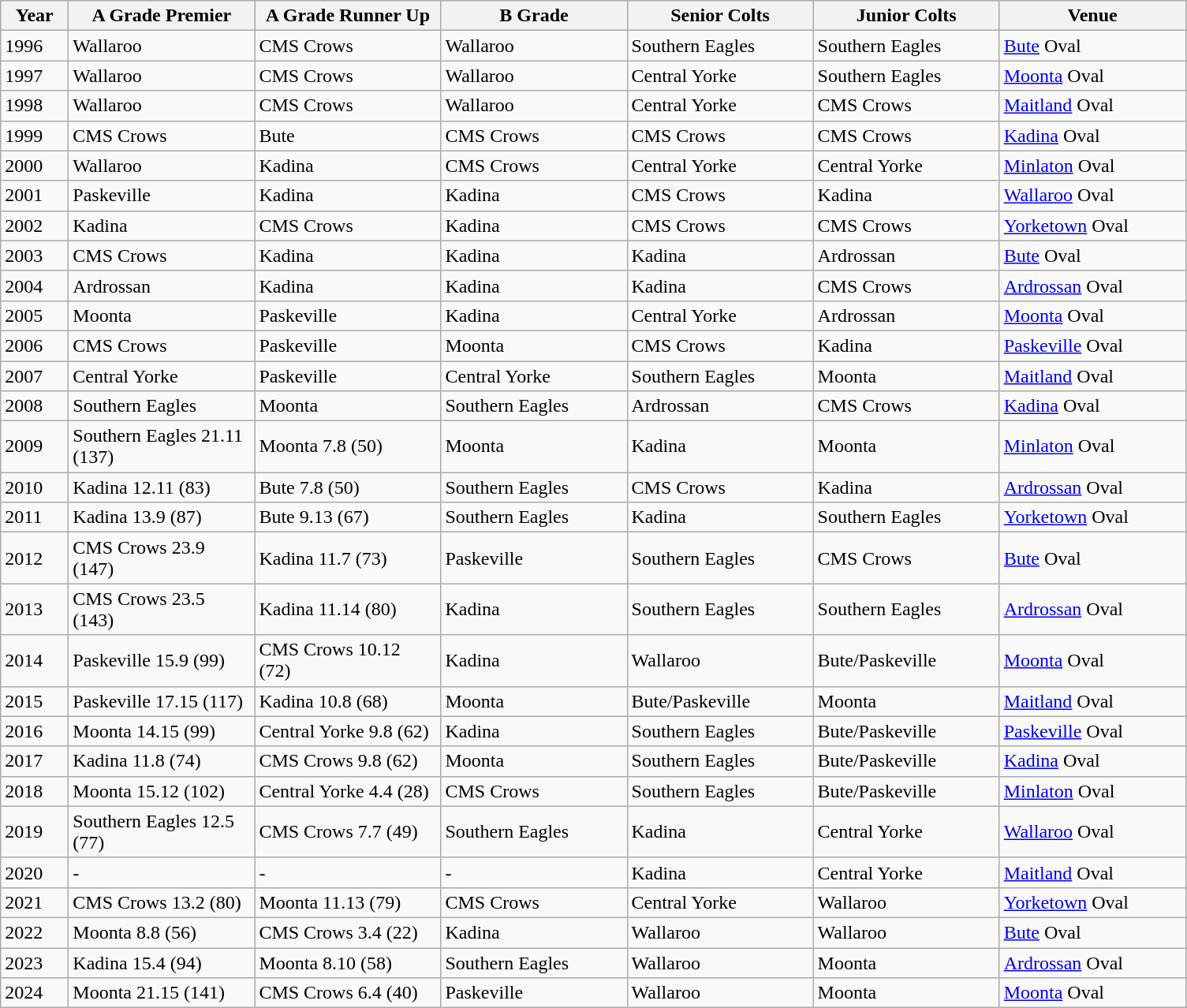<table class="wikitable">
<tr>
<th scope="col" width="50">Year</th>
<th scope="col" width="150">A Grade Premier</th>
<th scope="col" width="150">A Grade Runner Up</th>
<th scope="col" width="150">B Grade</th>
<th scope="col" width="150">Senior Colts</th>
<th scope="col" width="150">Junior Colts</th>
<th scope="col" width="150">Venue</th>
</tr>
<tr>
<td>1996</td>
<td>Wallaroo</td>
<td>CMS Crows</td>
<td>Wallaroo</td>
<td>Southern Eagles</td>
<td>Southern Eagles</td>
<td><a href='#'>Bute</a> Oval</td>
</tr>
<tr>
<td>1997</td>
<td>Wallaroo</td>
<td>CMS Crows</td>
<td>Wallaroo</td>
<td>Central Yorke</td>
<td>Southern Eagles</td>
<td><a href='#'>Moonta</a> Oval</td>
</tr>
<tr>
<td>1998</td>
<td>Wallaroo</td>
<td>CMS Crows</td>
<td>Wallaroo</td>
<td>Central Yorke</td>
<td>CMS Crows</td>
<td><a href='#'>Maitland</a> Oval</td>
</tr>
<tr>
<td>1999</td>
<td>CMS Crows</td>
<td>Bute</td>
<td>CMS Crows</td>
<td>CMS Crows</td>
<td>CMS Crows</td>
<td><a href='#'>Kadina</a> Oval</td>
</tr>
<tr>
<td>2000</td>
<td>Wallaroo</td>
<td>Kadina</td>
<td>CMS Crows</td>
<td>Central Yorke</td>
<td>Central Yorke</td>
<td><a href='#'>Minlaton</a> Oval</td>
</tr>
<tr>
<td>2001</td>
<td>Paskeville</td>
<td>Kadina</td>
<td>Kadina</td>
<td>CMS Crows</td>
<td>Kadina</td>
<td><a href='#'>Wallaroo</a> Oval</td>
</tr>
<tr>
<td>2002</td>
<td>Kadina</td>
<td>CMS Crows</td>
<td>Kadina</td>
<td>CMS Crows</td>
<td>CMS Crows</td>
<td><a href='#'>Yorketown</a> Oval</td>
</tr>
<tr>
<td>2003</td>
<td>CMS Crows</td>
<td>Kadina</td>
<td>Kadina</td>
<td>Kadina</td>
<td>Ardrossan</td>
<td><a href='#'>Bute</a> Oval</td>
</tr>
<tr>
<td>2004</td>
<td>Ardrossan</td>
<td>Kadina</td>
<td>Kadina</td>
<td>Kadina</td>
<td>CMS Crows</td>
<td><a href='#'>Ardrossan</a> Oval</td>
</tr>
<tr>
<td>2005</td>
<td>Moonta</td>
<td>Paskeville</td>
<td>Kadina</td>
<td>Central Yorke</td>
<td>Ardrossan</td>
<td><a href='#'>Moonta</a> Oval</td>
</tr>
<tr>
<td>2006</td>
<td>CMS Crows</td>
<td>Paskeville</td>
<td>Moonta</td>
<td>CMS Crows</td>
<td>Kadina</td>
<td><a href='#'>Paskeville</a> Oval</td>
</tr>
<tr>
<td>2007</td>
<td>Central Yorke</td>
<td>Paskeville</td>
<td>Central Yorke</td>
<td>Southern Eagles</td>
<td>Moonta</td>
<td><a href='#'>Maitland</a> Oval</td>
</tr>
<tr>
<td>2008</td>
<td>Southern Eagles</td>
<td>Moonta</td>
<td>Southern Eagles</td>
<td>Ardrossan</td>
<td>CMS Crows</td>
<td><a href='#'>Kadina</a> Oval</td>
</tr>
<tr>
<td>2009</td>
<td>Southern Eagles 21.11 (137)</td>
<td>Moonta 7.8 (50)</td>
<td>Moonta</td>
<td>Kadina</td>
<td>Moonta</td>
<td><a href='#'>Minlaton</a> Oval</td>
</tr>
<tr>
<td>2010</td>
<td>Kadina 12.11 (83)</td>
<td>Bute 7.8 (50)</td>
<td>Southern Eagles</td>
<td>CMS Crows</td>
<td>Kadina</td>
<td><a href='#'>Ardrossan</a> Oval</td>
</tr>
<tr>
<td>2011</td>
<td>Kadina 13.9 (87)</td>
<td>Bute 9.13 (67)</td>
<td>Southern Eagles</td>
<td>Kadina</td>
<td>Southern Eagles</td>
<td><a href='#'>Yorketown</a> Oval</td>
</tr>
<tr>
<td>2012</td>
<td>CMS Crows 23.9 (147)</td>
<td>Kadina 11.7 (73)</td>
<td>Paskeville</td>
<td>Southern Eagles</td>
<td>CMS Crows</td>
<td><a href='#'>Bute</a> Oval</td>
</tr>
<tr>
<td>2013</td>
<td>CMS Crows 23.5 (143)</td>
<td>Kadina 11.14 (80)</td>
<td>Kadina</td>
<td>Southern Eagles</td>
<td>Southern Eagles</td>
<td><a href='#'>Ardrossan</a> Oval</td>
</tr>
<tr>
<td>2014</td>
<td>Paskeville 15.9 (99)</td>
<td>CMS Crows 10.12 (72)</td>
<td>Kadina</td>
<td>Wallaroo</td>
<td>Bute/Paskeville</td>
<td><a href='#'>Moonta</a> Oval</td>
</tr>
<tr>
<td>2015</td>
<td>Paskeville 17.15 (117)</td>
<td>Kadina 10.8 (68)</td>
<td>Moonta</td>
<td>Bute/Paskeville</td>
<td>Moonta</td>
<td><a href='#'>Maitland</a> Oval</td>
</tr>
<tr>
<td>2016</td>
<td>Moonta 14.15 (99)</td>
<td>Central Yorke 9.8 (62)</td>
<td>Kadina</td>
<td>Southern Eagles</td>
<td>Bute/Paskeville</td>
<td><a href='#'>Paskeville</a> Oval</td>
</tr>
<tr>
<td>2017</td>
<td>Kadina 11.8 (74)</td>
<td>CMS Crows 9.8 (62)</td>
<td>Moonta</td>
<td>Southern Eagles</td>
<td>Bute/Paskeville</td>
<td><a href='#'>Kadina</a> Oval</td>
</tr>
<tr>
<td>2018</td>
<td>Moonta 15.12 (102)</td>
<td>Central Yorke 4.4 (28)</td>
<td>CMS Crows</td>
<td>Southern Eagles</td>
<td>Bute/Paskeville</td>
<td><a href='#'>Minlaton</a> Oval</td>
</tr>
<tr>
<td>2019</td>
<td>Southern Eagles 12.5 (77)</td>
<td>CMS Crows 7.7 (49)</td>
<td>Southern Eagles</td>
<td>Kadina</td>
<td>Central Yorke</td>
<td><a href='#'>Wallaroo</a> Oval</td>
</tr>
<tr>
<td>2020</td>
<td>-</td>
<td>-</td>
<td>-</td>
<td>Kadina</td>
<td>Central Yorke</td>
<td><a href='#'>Maitland</a> Oval</td>
</tr>
<tr>
<td>2021</td>
<td>CMS Crows 13.2 (80)</td>
<td>Moonta 11.13 (79)</td>
<td>CMS Crows</td>
<td>Central Yorke</td>
<td>Wallaroo</td>
<td><a href='#'>Yorketown</a> Oval</td>
</tr>
<tr>
<td>2022</td>
<td>Moonta 8.8 (56)</td>
<td>CMS Crows 3.4 (22)</td>
<td>Kadina</td>
<td>Wallaroo</td>
<td>Wallaroo</td>
<td><a href='#'>Bute</a> Oval</td>
</tr>
<tr>
<td>2023</td>
<td>Kadina 15.4 (94)</td>
<td>Moonta 8.10 (58)</td>
<td>Southern Eagles</td>
<td>Wallaroo</td>
<td>Moonta</td>
<td><a href='#'>Ardrossan</a> Oval</td>
</tr>
<tr>
<td>2024</td>
<td>Moonta 21.15 (141)</td>
<td>CMS Crows 6.4 (40)</td>
<td>Paskeville</td>
<td>Wallaroo</td>
<td>Moonta</td>
<td><a href='#'>Moonta</a> Oval</td>
</tr>
</table>
